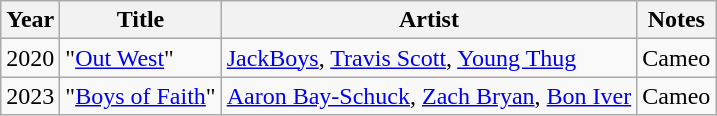<table class="wikitable sortable">
<tr>
<th>Year</th>
<th>Title</th>
<th>Artist</th>
<th>Notes</th>
</tr>
<tr>
<td>2020</td>
<td>"<a href='#'>Out West</a>"</td>
<td><a href='#'>JackBoys</a>, <a href='#'>Travis Scott</a>, <a href='#'>Young Thug</a></td>
<td>Cameo</td>
</tr>
<tr>
<td>2023</td>
<td>"<a href='#'>Boys of Faith</a>"</td>
<td><a href='#'>Aaron Bay-Schuck</a>, <a href='#'>Zach Bryan</a>, <a href='#'>Bon Iver</a></td>
<td>Cameo</td>
</tr>
</table>
